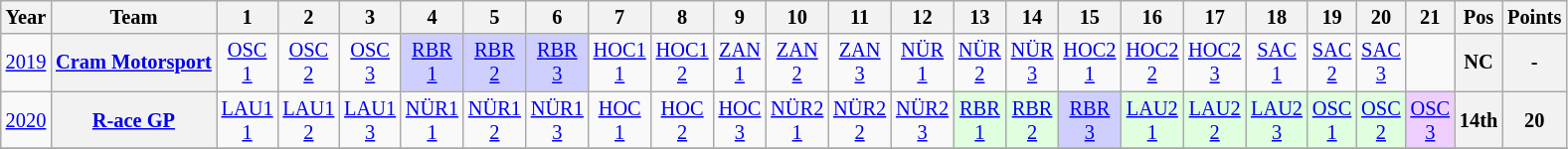<table class="wikitable" style="text-align:center; font-size:85%">
<tr>
<th>Year</th>
<th>Team</th>
<th>1</th>
<th>2</th>
<th>3</th>
<th>4</th>
<th>5</th>
<th>6</th>
<th>7</th>
<th>8</th>
<th>9</th>
<th>10</th>
<th>11</th>
<th>12</th>
<th>13</th>
<th>14</th>
<th>15</th>
<th>16</th>
<th>17</th>
<th>18</th>
<th>19</th>
<th>20</th>
<th>21</th>
<th>Pos</th>
<th>Points</th>
</tr>
<tr>
<td><a href='#'>2019</a></td>
<th nowrap><a href='#'>Cram Motorsport</a></th>
<td><a href='#'>OSC<br>1</a></td>
<td><a href='#'>OSC<br>2</a></td>
<td><a href='#'>OSC<br>3</a></td>
<td style="background:#CFCFFF"><a href='#'>RBR<br>1</a><br></td>
<td style="background:#CFCFFF"><a href='#'>RBR<br>2</a><br></td>
<td style="background:#CFCFFF"><a href='#'>RBR<br>3</a><br></td>
<td><a href='#'>HOC1<br>1</a></td>
<td><a href='#'>HOC1<br>2</a></td>
<td><a href='#'>ZAN<br>1</a></td>
<td><a href='#'>ZAN<br>2</a></td>
<td><a href='#'>ZAN<br>3</a></td>
<td><a href='#'>NÜR<br>1</a></td>
<td><a href='#'>NÜR<br>2</a></td>
<td><a href='#'>NÜR<br>3</a></td>
<td><a href='#'>HOC2<br>1</a></td>
<td><a href='#'>HOC2<br>2</a></td>
<td><a href='#'>HOC2<br>3</a></td>
<td><a href='#'>SAC<br>1</a></td>
<td><a href='#'>SAC<br>2</a></td>
<td><a href='#'>SAC<br>3</a></td>
<td></td>
<th>NC</th>
<th>-</th>
</tr>
<tr>
<td><a href='#'>2020</a></td>
<th nowrap><a href='#'>R-ace GP</a></th>
<td><a href='#'>LAU1<br>1</a></td>
<td><a href='#'>LAU1<br>2</a></td>
<td><a href='#'>LAU1<br>3</a></td>
<td><a href='#'>NÜR1<br>1</a></td>
<td><a href='#'>NÜR1<br>2</a></td>
<td><a href='#'>NÜR1<br>3</a></td>
<td><a href='#'>HOC<br>1</a></td>
<td><a href='#'>HOC<br>2</a></td>
<td><a href='#'>HOC<br>3</a></td>
<td><a href='#'>NÜR2<br>1</a></td>
<td><a href='#'>NÜR2<br>2</a></td>
<td><a href='#'>NÜR2<br>3</a></td>
<td style="background:#DFFFDF"><a href='#'>RBR<br>1</a><br></td>
<td style="background:#DFFFDF"><a href='#'>RBR<br>2</a><br></td>
<td style="background:#CFCFFF"><a href='#'>RBR<br>3</a><br></td>
<td style="background:#DFFFDF"><a href='#'>LAU2<br>1</a><br></td>
<td style="background:#DFFFDF"><a href='#'>LAU2<br>2</a><br></td>
<td style="background:#DFFFDF"><a href='#'>LAU2<br>3</a><br></td>
<td style="background:#DFFFDF"><a href='#'>OSC<br>1</a><br></td>
<td style="background:#DFFFDF"><a href='#'>OSC<br>2</a><br></td>
<td style="background:#EFCFFF"><a href='#'>OSC<br>3</a><br></td>
<th>14th</th>
<th>20</th>
</tr>
<tr>
</tr>
</table>
